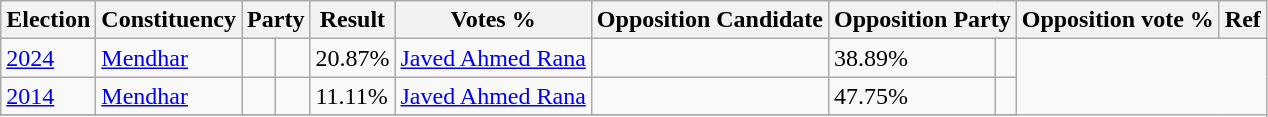<table class="wikitable sortable">
<tr>
<th>Election</th>
<th>Constituency</th>
<th colspan="2">Party</th>
<th>Result</th>
<th>Votes %</th>
<th>Opposition Candidate</th>
<th colspan="2">Opposition Party</th>
<th>Opposition vote %</th>
<th>Ref</th>
</tr>
<tr>
<td><a href='#'>2024</a></td>
<td><a href='#'>Mendhar</a></td>
<td></td>
<td></td>
<td>20.87%</td>
<td><a href='#'>Javed Ahmed Rana</a></td>
<td></td>
<td>38.89%</td>
<td></td>
</tr>
<tr>
<td><a href='#'>2014</a></td>
<td><a href='#'>Mendhar</a></td>
<td></td>
<td></td>
<td>11.11%</td>
<td><a href='#'>Javed Ahmed Rana</a></td>
<td></td>
<td>47.75%</td>
<td></td>
</tr>
<tr>
</tr>
</table>
